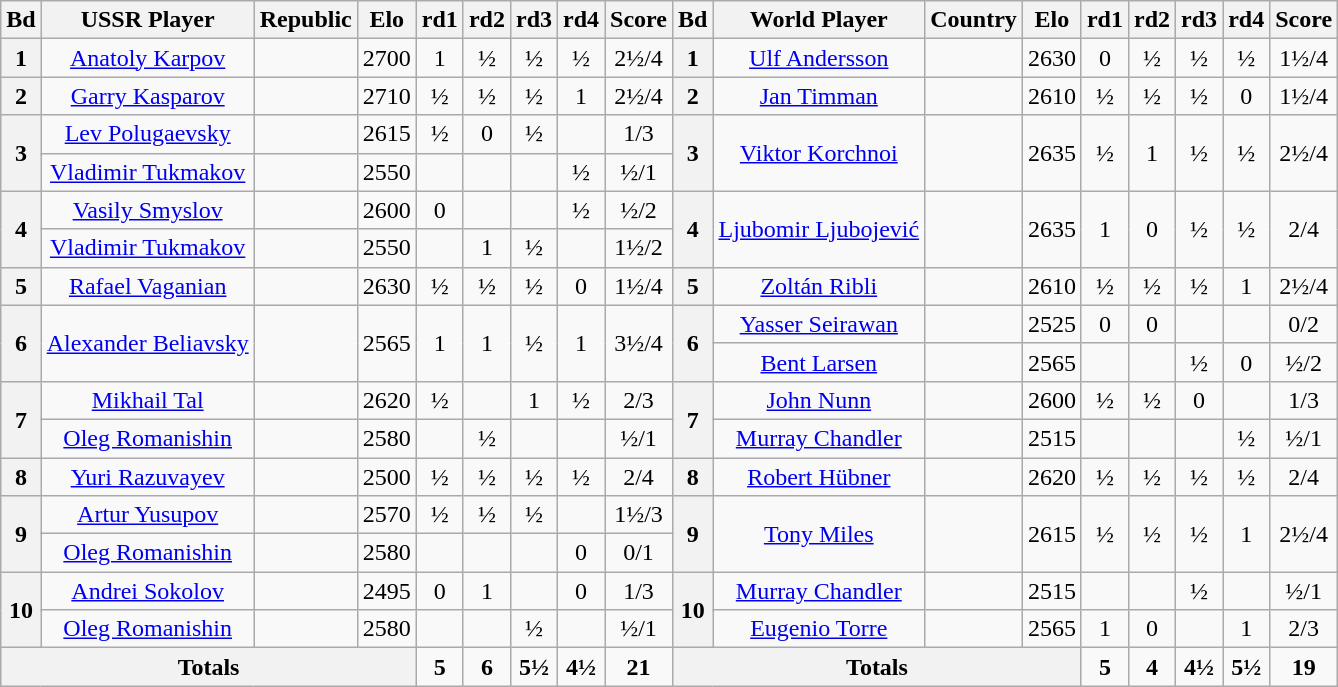<table class="wikitable" style="text-align:center;">
<tr>
<th>Bd</th>
<th>USSR Player</th>
<th>Republic</th>
<th>Elo</th>
<th>rd1</th>
<th>rd2</th>
<th>rd3</th>
<th>rd4</th>
<th>Score</th>
<th>Bd</th>
<th>World Player</th>
<th>Country</th>
<th>Elo</th>
<th>rd1</th>
<th>rd2</th>
<th>rd3</th>
<th>rd4</th>
<th>Score</th>
</tr>
<tr>
<th scope="row">1</th>
<td><a href='#'>Anatoly Karpov</a></td>
<td style="text-align:left;"></td>
<td>2700</td>
<td>1</td>
<td>½</td>
<td>½</td>
<td>½</td>
<td>2½/4</td>
<th scope="row">1</th>
<td><a href='#'>Ulf Andersson</a></td>
<td style="text-align:left;"></td>
<td>2630</td>
<td>0</td>
<td>½</td>
<td>½</td>
<td>½</td>
<td>1½/4</td>
</tr>
<tr>
<th scope="row">2</th>
<td><a href='#'>Garry Kasparov</a></td>
<td style="text-align:left;"></td>
<td>2710</td>
<td>½</td>
<td>½</td>
<td>½</td>
<td>1</td>
<td>2½/4</td>
<th scope="row">2</th>
<td><a href='#'>Jan Timman</a></td>
<td style="text-align:left;"></td>
<td>2610</td>
<td>½</td>
<td>½</td>
<td>½</td>
<td>0</td>
<td>1½/4</td>
</tr>
<tr>
<th scope="row" rowspan="2">3</th>
<td><a href='#'>Lev Polugaevsky</a></td>
<td style="text-align:left;"></td>
<td>2615</td>
<td>½</td>
<td>0</td>
<td>½</td>
<td></td>
<td>1/3</td>
<th scope="row" rowspan="2">3</th>
<td rowspan="2"><a href='#'>Viktor Korchnoi</a></td>
<td rowspan="2" style="text-align:left;"></td>
<td rowspan="2">2635</td>
<td rowspan="2">½</td>
<td rowspan="2">1</td>
<td rowspan="2">½</td>
<td rowspan="2">½</td>
<td rowspan="2">2½/4</td>
</tr>
<tr>
<td><a href='#'>Vladimir Tukmakov</a></td>
<td style="text-align:left;"></td>
<td>2550</td>
<td></td>
<td></td>
<td></td>
<td>½</td>
<td>½/1</td>
</tr>
<tr>
<th scope="row" rowspan="2">4</th>
<td><a href='#'>Vasily Smyslov</a></td>
<td style="text-align:left;"></td>
<td>2600</td>
<td>0</td>
<td></td>
<td></td>
<td>½</td>
<td>½/2</td>
<th scope="row" rowspan="2">4</th>
<td rowspan="2"><a href='#'>Ljubomir Ljubojević</a></td>
<td rowspan="2" style="text-align:left;"></td>
<td rowspan="2">2635</td>
<td rowspan="2">1</td>
<td rowspan="2">0</td>
<td rowspan="2">½</td>
<td rowspan="2">½</td>
<td rowspan="2">2/4</td>
</tr>
<tr>
<td><a href='#'>Vladimir Tukmakov</a></td>
<td style="text-align:left;"></td>
<td>2550</td>
<td></td>
<td>1</td>
<td>½</td>
<td></td>
<td>1½/2</td>
</tr>
<tr>
<th scope="row">5</th>
<td><a href='#'>Rafael Vaganian</a></td>
<td style="text-align:left;"></td>
<td>2630</td>
<td>½</td>
<td>½</td>
<td>½</td>
<td>0</td>
<td>1½/4</td>
<th scope="row">5</th>
<td><a href='#'>Zoltán Ribli</a></td>
<td style="text-align:left;"></td>
<td>2610</td>
<td>½</td>
<td>½</td>
<td>½</td>
<td>1</td>
<td>2½/4</td>
</tr>
<tr>
<th scope="row" rowspan="2">6</th>
<td rowspan="2"><a href='#'>Alexander Beliavsky</a></td>
<td rowspan="2" style="text-align:left;"></td>
<td rowspan="2">2565</td>
<td rowspan="2">1</td>
<td rowspan="2">1</td>
<td rowspan="2">½</td>
<td rowspan="2">1</td>
<td rowspan="2">3½/4</td>
<th scope="row" rowspan="2">6</th>
<td><a href='#'>Yasser Seirawan</a></td>
<td style="text-align:left;"></td>
<td>2525</td>
<td>0</td>
<td>0</td>
<td></td>
<td></td>
<td>0/2</td>
</tr>
<tr>
<td><a href='#'>Bent Larsen</a></td>
<td style="text-align:left;"></td>
<td>2565</td>
<td></td>
<td></td>
<td>½</td>
<td>0</td>
<td>½/2</td>
</tr>
<tr>
<th scope="row" rowspan="2">7</th>
<td><a href='#'>Mikhail Tal</a></td>
<td style="text-align:left;"></td>
<td>2620</td>
<td>½</td>
<td></td>
<td>1</td>
<td>½</td>
<td>2/3</td>
<th scope="row" rowspan="2">7</th>
<td><a href='#'>John Nunn</a></td>
<td style="text-align:left;"></td>
<td>2600</td>
<td>½</td>
<td>½</td>
<td>0</td>
<td></td>
<td>1/3</td>
</tr>
<tr>
<td><a href='#'>Oleg Romanishin</a></td>
<td style="text-align:left;"></td>
<td>2580</td>
<td></td>
<td>½</td>
<td></td>
<td></td>
<td>½/1</td>
<td><a href='#'>Murray Chandler</a></td>
<td style="text-align:left;"></td>
<td>2515</td>
<td></td>
<td></td>
<td></td>
<td>½</td>
<td>½/1</td>
</tr>
<tr>
<th scope="row">8</th>
<td><a href='#'>Yuri Razuvayev</a></td>
<td style="text-align:left;"></td>
<td>2500</td>
<td>½</td>
<td>½</td>
<td>½</td>
<td>½</td>
<td>2/4</td>
<th scope="row">8</th>
<td><a href='#'>Robert Hübner</a></td>
<td style="text-align:left;"></td>
<td>2620</td>
<td>½</td>
<td>½</td>
<td>½</td>
<td>½</td>
<td>2/4</td>
</tr>
<tr>
<th scope="row" rowspan="2">9</th>
<td><a href='#'>Artur Yusupov</a></td>
<td style="text-align:left;"></td>
<td>2570</td>
<td>½</td>
<td>½</td>
<td>½</td>
<td></td>
<td>1½/3</td>
<th scope="row" rowspan="2">9</th>
<td rowspan="2"><a href='#'>Tony Miles</a></td>
<td rowspan="2" style="text-align:left;"></td>
<td rowspan="2">2615</td>
<td rowspan="2">½</td>
<td rowspan="2">½</td>
<td rowspan="2">½</td>
<td rowspan="2">1</td>
<td rowspan="2">2½/4</td>
</tr>
<tr>
<td><a href='#'>Oleg Romanishin</a></td>
<td style="text-align:left;"></td>
<td>2580</td>
<td></td>
<td></td>
<td></td>
<td>0</td>
<td>0/1</td>
</tr>
<tr>
<th scope="row" rowspan="2">10</th>
<td><a href='#'>Andrei Sokolov</a></td>
<td style="text-align:left;"></td>
<td>2495</td>
<td>0</td>
<td>1</td>
<td></td>
<td>0</td>
<td>1/3</td>
<th scope="row" rowspan="2">10</th>
<td><a href='#'>Murray Chandler</a></td>
<td style="text-align:left;"></td>
<td>2515</td>
<td></td>
<td></td>
<td>½</td>
<td></td>
<td>½/1</td>
</tr>
<tr>
<td><a href='#'>Oleg Romanishin</a></td>
<td style="text-align:left;"></td>
<td>2580</td>
<td></td>
<td></td>
<td>½</td>
<td></td>
<td>½/1</td>
<td><a href='#'>Eugenio Torre</a></td>
<td style="text-align:left;"></td>
<td>2565</td>
<td>1</td>
<td>0</td>
<td></td>
<td>1</td>
<td>2/3</td>
</tr>
<tr>
<th scope="row" colspan="4">Totals</th>
<td><strong>5</strong></td>
<td><strong>6</strong></td>
<td><strong>5½</strong></td>
<td><strong>4½</strong></td>
<td><strong>21</strong></td>
<th scope="row" colspan="4">Totals</th>
<td><strong>5</strong></td>
<td><strong>4</strong></td>
<td><strong>4½</strong></td>
<td><strong>5½</strong></td>
<td><strong>19</strong></td>
</tr>
</table>
